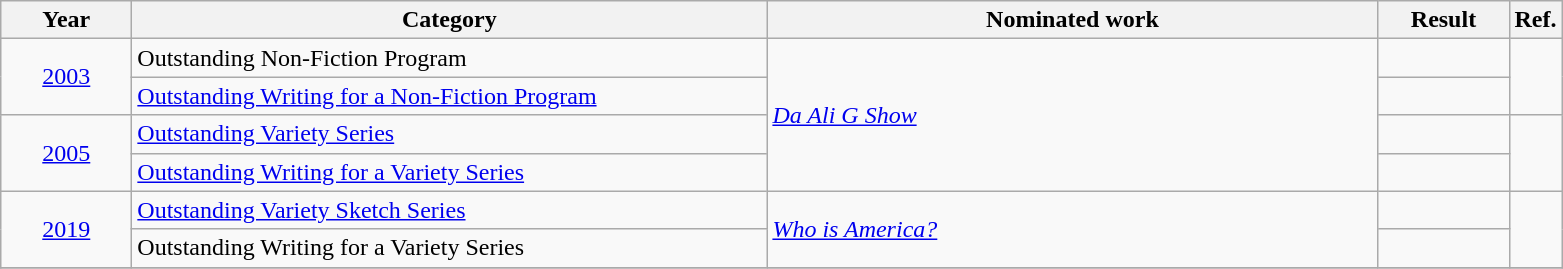<table class=wikitable>
<tr>
<th scope="col" style="width:5em;">Year</th>
<th scope="col" style="width:26em;">Category</th>
<th scope="col" style="width:25em;">Nominated work</th>
<th scope="col" style="width:5em;">Result</th>
<th>Ref.</th>
</tr>
<tr>
<td style="text-align:center;", rowspan=2><a href='#'>2003</a></td>
<td>Outstanding Non-Fiction Program</td>
<td rowspan=4><em><a href='#'>Da Ali G Show</a></em></td>
<td></td>
<td style="text-align:center;", rowspan=2></td>
</tr>
<tr>
<td><a href='#'>Outstanding Writing for a Non-Fiction Program</a></td>
<td></td>
</tr>
<tr>
<td style="text-align:center;", rowspan=2><a href='#'>2005</a></td>
<td><a href='#'>Outstanding Variety Series</a></td>
<td></td>
<td style="text-align:center;", rowspan=2></td>
</tr>
<tr>
<td><a href='#'>Outstanding Writing for a Variety Series</a></td>
<td></td>
</tr>
<tr>
<td style="text-align:center;", rowspan=2><a href='#'>2019</a></td>
<td><a href='#'>Outstanding Variety Sketch Series</a></td>
<td rowspan=2><em><a href='#'>Who is America?</a></em></td>
<td></td>
<td style="text-align:center;", rowspan=2></td>
</tr>
<tr>
<td>Outstanding Writing for a Variety Series</td>
<td></td>
</tr>
<tr>
</tr>
</table>
